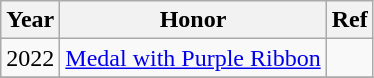<table class="wikitable">
<tr>
<th>Year</th>
<th>Honor</th>
<th>Ref</th>
</tr>
<tr>
<td>2022</td>
<td><a href='#'>Medal with Purple Ribbon</a></td>
<td></td>
</tr>
<tr>
</tr>
</table>
